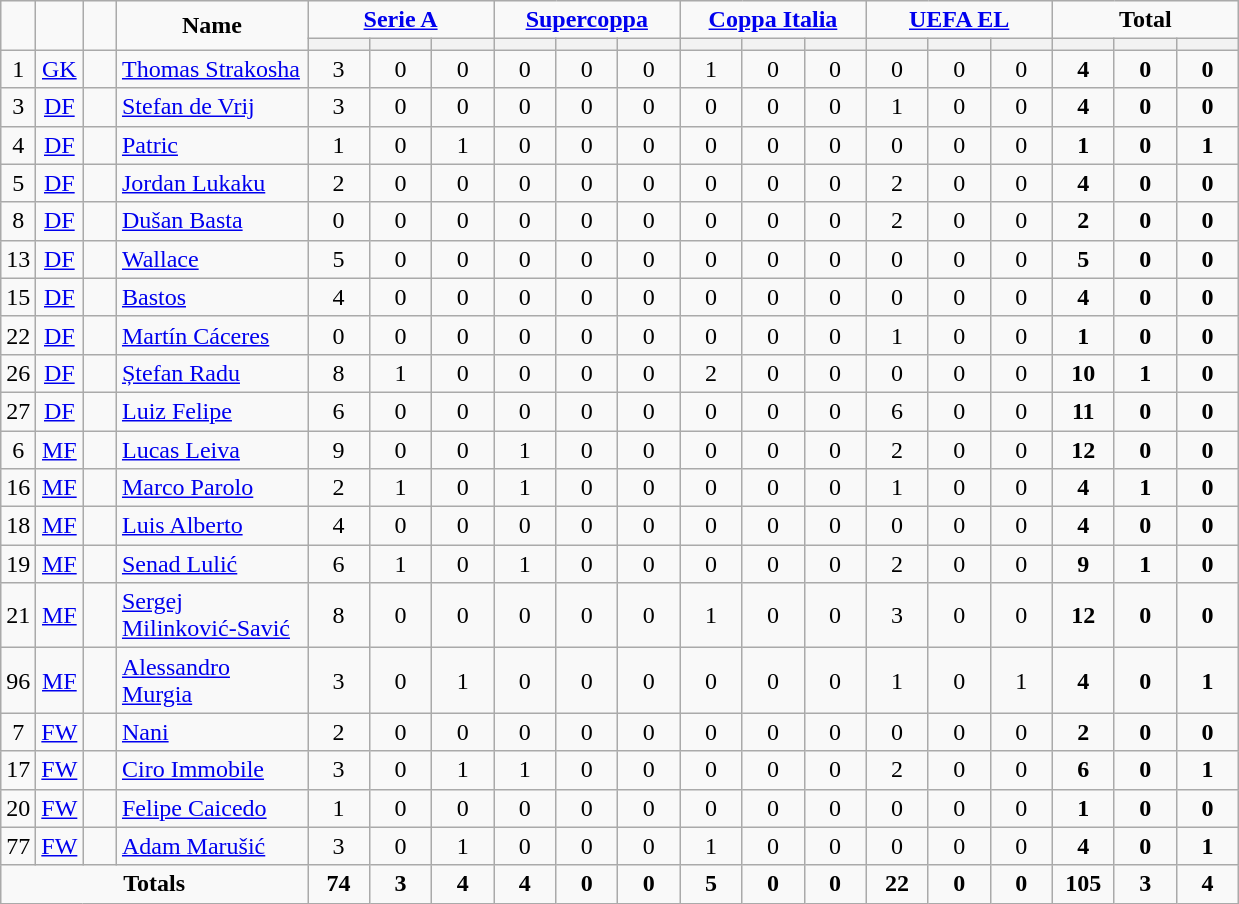<table class="wikitable" style="text-align:center;">
<tr>
<td rowspan="2" ! style="width:15px;"><strong></strong></td>
<td rowspan="2" ! style="width:15px;"><strong></strong></td>
<td rowspan="2" ! style="width:15px;"><strong></strong></td>
<td rowspan="2" ! style="width:120px;"><strong>Name</strong></td>
<td colspan="3"><strong><a href='#'>Serie A</a></strong></td>
<td colspan="3"><strong><a href='#'>Supercoppa</a></strong></td>
<td colspan="3"><strong><a href='#'>Coppa Italia</a></strong></td>
<td colspan="3"><strong><a href='#'>UEFA EL</a></strong></td>
<td colspan="3"><strong>Total</strong></td>
</tr>
<tr>
<th style="width:34px;" background:#fe9;"></th>
<th style="width:34px;" background:#fe9;"></th>
<th style="width:34px;" background:#ff8888;"></th>
<th style="width:34px;" background:#fe9;"></th>
<th style="width:34px;" background:#fe9;"></th>
<th style="width:34px;" background:#ff8888;"></th>
<th style="width:34px;" background:#fe9;"></th>
<th style="width:34px;" background:#fe9;"></th>
<th style="width:34px;" background:#ff8888;"></th>
<th style="width:34px;" background:#fe9;"></th>
<th style="width:34px;" background:#fe9;"></th>
<th style="width:34px;" background:#ff8888;"></th>
<th style="width:34px;" background:#fe9;"></th>
<th style="width:34px;" background:#fe9;"></th>
<th style="width:34px;" background:#ff8888;"></th>
</tr>
<tr>
<td>1</td>
<td><a href='#'>GK</a></td>
<td></td>
<td align=left><a href='#'>Thomas Strakosha</a></td>
<td>3</td>
<td>0</td>
<td>0</td>
<td>0</td>
<td>0</td>
<td>0</td>
<td>1</td>
<td>0</td>
<td>0</td>
<td>0</td>
<td>0</td>
<td>0</td>
<td><strong>4</strong></td>
<td><strong>0</strong></td>
<td><strong>0</strong></td>
</tr>
<tr>
<td>3</td>
<td><a href='#'>DF</a></td>
<td></td>
<td align=left><a href='#'>Stefan de Vrij</a></td>
<td>3</td>
<td>0</td>
<td>0</td>
<td>0</td>
<td>0</td>
<td>0</td>
<td>0</td>
<td>0</td>
<td>0</td>
<td>1</td>
<td>0</td>
<td>0</td>
<td><strong>4</strong></td>
<td><strong>0</strong></td>
<td><strong>0</strong></td>
</tr>
<tr>
<td>4</td>
<td><a href='#'>DF</a></td>
<td></td>
<td align=left><a href='#'>Patric</a></td>
<td>1</td>
<td>0</td>
<td>1</td>
<td>0</td>
<td>0</td>
<td>0</td>
<td>0</td>
<td>0</td>
<td>0</td>
<td>0</td>
<td>0</td>
<td>0</td>
<td><strong>1</strong></td>
<td><strong>0</strong></td>
<td><strong>1</strong></td>
</tr>
<tr>
<td>5</td>
<td><a href='#'>DF</a></td>
<td></td>
<td align=left><a href='#'>Jordan Lukaku</a></td>
<td>2</td>
<td>0</td>
<td>0</td>
<td>0</td>
<td>0</td>
<td>0</td>
<td>0</td>
<td>0</td>
<td>0</td>
<td>2</td>
<td>0</td>
<td>0</td>
<td><strong>4</strong></td>
<td><strong>0</strong></td>
<td><strong>0</strong></td>
</tr>
<tr>
<td>8</td>
<td><a href='#'>DF</a></td>
<td></td>
<td align=left><a href='#'>Dušan Basta</a></td>
<td>0</td>
<td>0</td>
<td>0</td>
<td>0</td>
<td>0</td>
<td>0</td>
<td>0</td>
<td>0</td>
<td>0</td>
<td>2</td>
<td>0</td>
<td>0</td>
<td><strong>2</strong></td>
<td><strong>0</strong></td>
<td><strong>0</strong></td>
</tr>
<tr>
<td>13</td>
<td><a href='#'>DF</a></td>
<td></td>
<td align=left><a href='#'>Wallace</a></td>
<td>5</td>
<td>0</td>
<td>0</td>
<td>0</td>
<td>0</td>
<td>0</td>
<td>0</td>
<td>0</td>
<td>0</td>
<td>0</td>
<td>0</td>
<td>0</td>
<td><strong>5</strong></td>
<td><strong>0</strong></td>
<td><strong>0</strong></td>
</tr>
<tr>
<td>15</td>
<td><a href='#'>DF</a></td>
<td></td>
<td align=left><a href='#'>Bastos</a></td>
<td>4</td>
<td>0</td>
<td>0</td>
<td>0</td>
<td>0</td>
<td>0</td>
<td>0</td>
<td>0</td>
<td>0</td>
<td>0</td>
<td>0</td>
<td>0</td>
<td><strong>4</strong></td>
<td><strong>0</strong></td>
<td><strong>0</strong></td>
</tr>
<tr>
<td>22</td>
<td><a href='#'>DF</a></td>
<td></td>
<td align=left><a href='#'>Martín Cáceres</a></td>
<td>0</td>
<td>0</td>
<td>0</td>
<td>0</td>
<td>0</td>
<td>0</td>
<td>0</td>
<td>0</td>
<td>0</td>
<td>1</td>
<td>0</td>
<td>0</td>
<td><strong>1</strong></td>
<td><strong>0</strong></td>
<td><strong>0</strong></td>
</tr>
<tr>
<td>26</td>
<td><a href='#'>DF</a></td>
<td></td>
<td align=left><a href='#'>Ștefan Radu</a></td>
<td>8</td>
<td>1</td>
<td>0</td>
<td>0</td>
<td>0</td>
<td>0</td>
<td>2</td>
<td>0</td>
<td>0</td>
<td>0</td>
<td>0</td>
<td>0</td>
<td><strong>10</strong></td>
<td><strong>1</strong></td>
<td><strong>0</strong></td>
</tr>
<tr>
<td>27</td>
<td><a href='#'>DF</a></td>
<td></td>
<td align=left><a href='#'>Luiz Felipe</a></td>
<td>6</td>
<td>0</td>
<td>0</td>
<td>0</td>
<td>0</td>
<td>0</td>
<td>0</td>
<td>0</td>
<td>0</td>
<td>6</td>
<td>0</td>
<td>0</td>
<td><strong>11</strong></td>
<td><strong>0</strong></td>
<td><strong>0</strong></td>
</tr>
<tr>
<td>6</td>
<td><a href='#'>MF</a></td>
<td></td>
<td align=left><a href='#'>Lucas Leiva</a></td>
<td>9</td>
<td>0</td>
<td>0</td>
<td>1</td>
<td>0</td>
<td>0</td>
<td>0</td>
<td>0</td>
<td>0</td>
<td>2</td>
<td>0</td>
<td>0</td>
<td><strong>12</strong></td>
<td><strong>0</strong></td>
<td><strong>0</strong></td>
</tr>
<tr>
<td>16</td>
<td><a href='#'>MF</a></td>
<td></td>
<td align=left><a href='#'>Marco Parolo</a></td>
<td>2</td>
<td>1</td>
<td>0</td>
<td>1</td>
<td>0</td>
<td>0</td>
<td>0</td>
<td>0</td>
<td>0</td>
<td>1</td>
<td>0</td>
<td>0</td>
<td><strong>4</strong></td>
<td><strong>1</strong></td>
<td><strong>0</strong></td>
</tr>
<tr>
<td>18</td>
<td><a href='#'>MF</a></td>
<td></td>
<td align=left><a href='#'>Luis Alberto</a></td>
<td>4</td>
<td>0</td>
<td>0</td>
<td>0</td>
<td>0</td>
<td>0</td>
<td>0</td>
<td>0</td>
<td>0</td>
<td>0</td>
<td>0</td>
<td>0</td>
<td><strong>4</strong></td>
<td><strong>0</strong></td>
<td><strong>0</strong></td>
</tr>
<tr>
<td>19</td>
<td><a href='#'>MF</a></td>
<td></td>
<td align=left><a href='#'>Senad Lulić</a></td>
<td>6</td>
<td>1</td>
<td>0</td>
<td>1</td>
<td>0</td>
<td>0</td>
<td>0</td>
<td>0</td>
<td>0</td>
<td>2</td>
<td>0</td>
<td>0</td>
<td><strong>9</strong></td>
<td><strong>1</strong></td>
<td><strong>0</strong></td>
</tr>
<tr>
<td>21</td>
<td><a href='#'>MF</a></td>
<td></td>
<td align=left><a href='#'>Sergej Milinković-Savić</a></td>
<td>8</td>
<td>0</td>
<td>0</td>
<td>0</td>
<td>0</td>
<td>0</td>
<td>1</td>
<td>0</td>
<td>0</td>
<td>3</td>
<td>0</td>
<td>0</td>
<td><strong>12</strong></td>
<td><strong>0</strong></td>
<td><strong>0</strong></td>
</tr>
<tr>
<td>96</td>
<td><a href='#'>MF</a></td>
<td></td>
<td align=left><a href='#'>Alessandro Murgia</a></td>
<td>3</td>
<td>0</td>
<td>1</td>
<td>0</td>
<td>0</td>
<td>0</td>
<td>0</td>
<td>0</td>
<td>0</td>
<td>1</td>
<td>0</td>
<td>1</td>
<td><strong>4</strong></td>
<td><strong>0</strong></td>
<td><strong>1</strong></td>
</tr>
<tr>
<td>7</td>
<td><a href='#'>FW</a></td>
<td></td>
<td align=left><a href='#'>Nani</a></td>
<td>2</td>
<td>0</td>
<td>0</td>
<td>0</td>
<td>0</td>
<td>0</td>
<td>0</td>
<td>0</td>
<td>0</td>
<td>0</td>
<td>0</td>
<td>0</td>
<td><strong>2</strong></td>
<td><strong>0</strong></td>
<td><strong>0</strong></td>
</tr>
<tr>
<td>17</td>
<td><a href='#'>FW</a></td>
<td></td>
<td align=left><a href='#'>Ciro Immobile</a></td>
<td>3</td>
<td>0</td>
<td>1</td>
<td>1</td>
<td>0</td>
<td>0</td>
<td>0</td>
<td>0</td>
<td>0</td>
<td>2</td>
<td>0</td>
<td>0</td>
<td><strong>6</strong></td>
<td><strong>0</strong></td>
<td><strong>1</strong></td>
</tr>
<tr>
<td>20</td>
<td><a href='#'>FW</a></td>
<td></td>
<td align=left><a href='#'>Felipe Caicedo</a></td>
<td>1</td>
<td>0</td>
<td>0</td>
<td>0</td>
<td>0</td>
<td>0</td>
<td>0</td>
<td>0</td>
<td>0</td>
<td>0</td>
<td>0</td>
<td>0</td>
<td><strong>1</strong></td>
<td><strong>0</strong></td>
<td><strong>0</strong></td>
</tr>
<tr>
<td>77</td>
<td><a href='#'>FW</a></td>
<td></td>
<td align=left><a href='#'>Adam Marušić</a></td>
<td>3</td>
<td>0</td>
<td>1</td>
<td>0</td>
<td>0</td>
<td>0</td>
<td>1</td>
<td>0</td>
<td>0</td>
<td>0</td>
<td>0</td>
<td>0</td>
<td><strong>4</strong></td>
<td><strong>0</strong></td>
<td><strong>1</strong></td>
</tr>
<tr>
<td colspan=4><strong>Totals</strong></td>
<td><strong>74</strong></td>
<td><strong>3</strong></td>
<td><strong>4</strong></td>
<td><strong>4</strong></td>
<td><strong>0</strong></td>
<td><strong>0</strong></td>
<td><strong>5</strong></td>
<td><strong>0</strong></td>
<td><strong>0</strong></td>
<td><strong>22</strong></td>
<td><strong>0</strong></td>
<td><strong>0</strong></td>
<td><strong>105</strong></td>
<td><strong>3</strong></td>
<td><strong>4</strong></td>
</tr>
</table>
